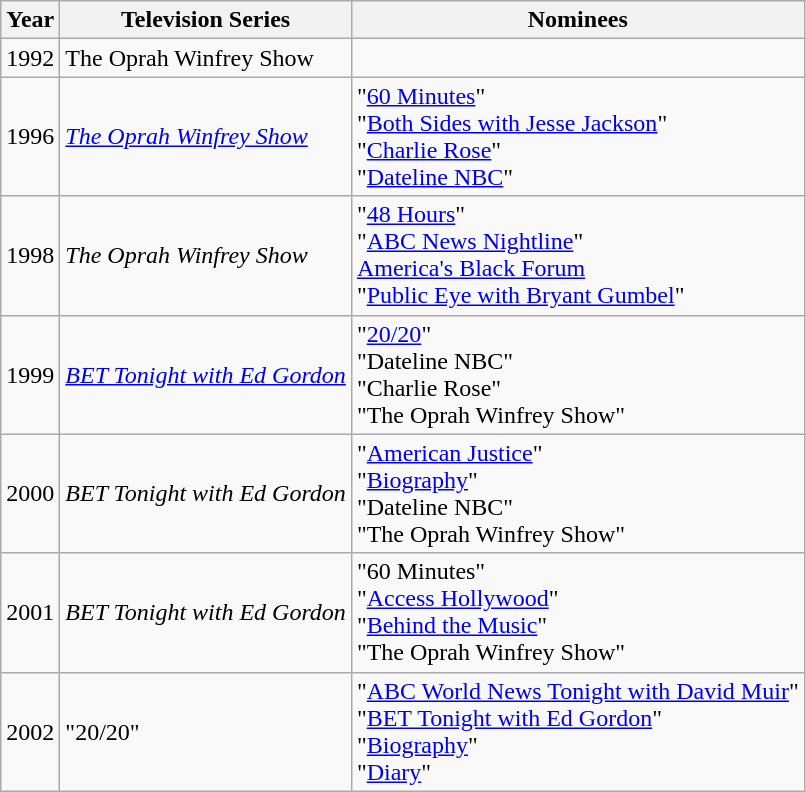<table class="wikitable">
<tr>
<th>Year</th>
<th>Television Series</th>
<th>Nominees</th>
</tr>
<tr>
<td>1992</td>
<td>The Oprah Winfrey Show</td>
<td></td>
</tr>
<tr>
<td>1996</td>
<td><em><a href='#'>The Oprah Winfrey Show</a></em></td>
<td>"<a href='#'>60 Minutes</a>"<br>"<a href='#'>Both Sides with Jesse Jackson</a>"<br>"<a href='#'>Charlie Rose</a>"<br>"<a href='#'>Dateline NBC</a>"</td>
</tr>
<tr>
<td>1998</td>
<td><em>The Oprah Winfrey Show</em></td>
<td>"<a href='#'>48 Hours</a>"<br>"<a href='#'>ABC News Nightline</a>"<br><a href='#'>America's Black Forum</a><br>"<a href='#'>Public Eye with Bryant Gumbel</a>"</td>
</tr>
<tr>
<td>1999</td>
<td><em><a href='#'>BET Tonight with Ed Gordon</a></em></td>
<td>"<a href='#'>20/20</a>"<br>"Dateline NBC"<br>"Charlie Rose"<br>"The Oprah Winfrey Show"</td>
</tr>
<tr>
<td>2000</td>
<td><em>BET Tonight with Ed Gordon</em></td>
<td>"<a href='#'>American Justice</a>"<br>"<a href='#'>Biography</a>"<br>"Dateline NBC"<br>"The Oprah Winfrey Show"</td>
</tr>
<tr>
<td>2001</td>
<td><em>BET Tonight with Ed Gordon</em></td>
<td>"60 Minutes"<br>"<a href='#'>Access Hollywood</a>"<br>"<a href='#'>Behind the Music</a>"<br>"The Oprah Winfrey Show"</td>
</tr>
<tr>
<td>2002</td>
<td>"20/20"</td>
<td>"<a href='#'>ABC World News Tonight with David Muir</a>"<br>"<a href='#'>BET Tonight with Ed Gordon</a>"<br>"<a href='#'>Biography</a>"<br>"<a href='#'>Diary</a>"</td>
</tr>
</table>
